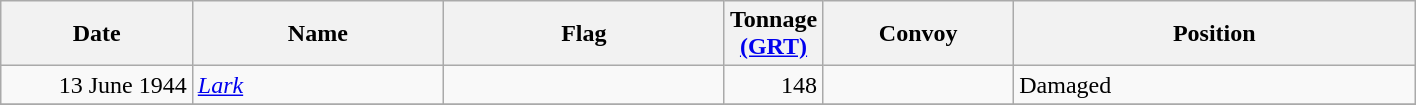<table class="wikitable sortable" style="margin: 1em auto 1em auto;"|->
<tr>
<th width="120px">Date</th>
<th width="160px">Name</th>
<th width="180px">Flag</th>
<th width="25px">Tonnage <a href='#'>(GRT)</a></th>
<th width="120px">Convoy</th>
<th width="260px">Position</th>
</tr>
<tr>
<td align="right">13 June 1944</td>
<td align="left"><a href='#'><em>Lark</em></a></td>
<td align="left"></td>
<td align="right">148</td>
<td align="left"></td>
<td align="left"> Damaged</td>
</tr>
<tr>
</tr>
</table>
